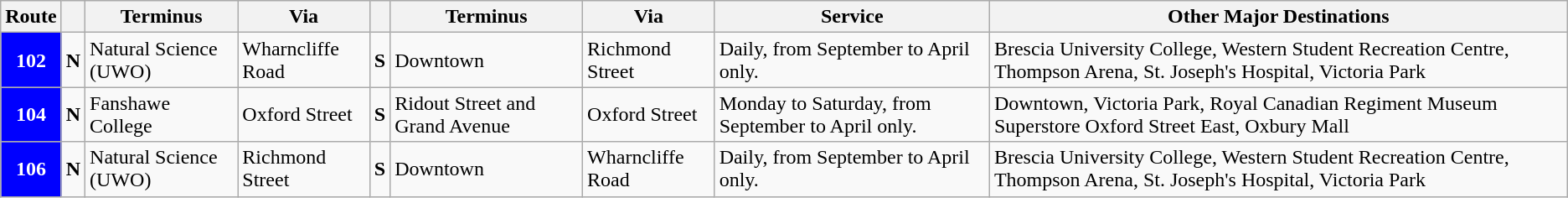<table class="wikitable">
<tr>
<th>Route</th>
<th></th>
<th>Terminus</th>
<th>Via</th>
<th></th>
<th>Terminus</th>
<th>Via</th>
<th>Service</th>
<th>Other Major Destinations</th>
</tr>
<tr align="left">
<td style="background:blue;color:white" align="center"><strong>102</strong></td>
<td><strong>N</strong></td>
<td>Natural Science (UWO)</td>
<td>Wharncliffe Road</td>
<td><strong>S</strong></td>
<td>Downtown</td>
<td>Richmond Street</td>
<td>Daily, from September to April only.</td>
<td>Brescia University College, Western Student Recreation Centre, Thompson Arena, St. Joseph's Hospital, Victoria Park</td>
</tr>
<tr align="left">
<td style="background:blue;color:white" align="center"><strong>104</strong></td>
<td><strong>N</strong></td>
<td>Fanshawe College</td>
<td>Oxford Street</td>
<td><strong>S</strong></td>
<td>Ridout Street and Grand Avenue</td>
<td>Oxford Street</td>
<td>Monday to Saturday, from September to April only.</td>
<td>Downtown, Victoria Park, Royal Canadian Regiment Museum Superstore Oxford Street East, Oxbury Mall</td>
</tr>
<tr align="left">
<td style="background:blue;color:white" align="center"><strong>106</strong></td>
<td><strong>N</strong></td>
<td>Natural Science (UWO)</td>
<td>Richmond Street</td>
<td><strong>S</strong></td>
<td>Downtown</td>
<td>Wharncliffe Road</td>
<td>Daily, from September to April only.</td>
<td>Brescia University College, Western Student Recreation Centre, Thompson Arena, St. Joseph's Hospital, Victoria Park</td>
</tr>
</table>
